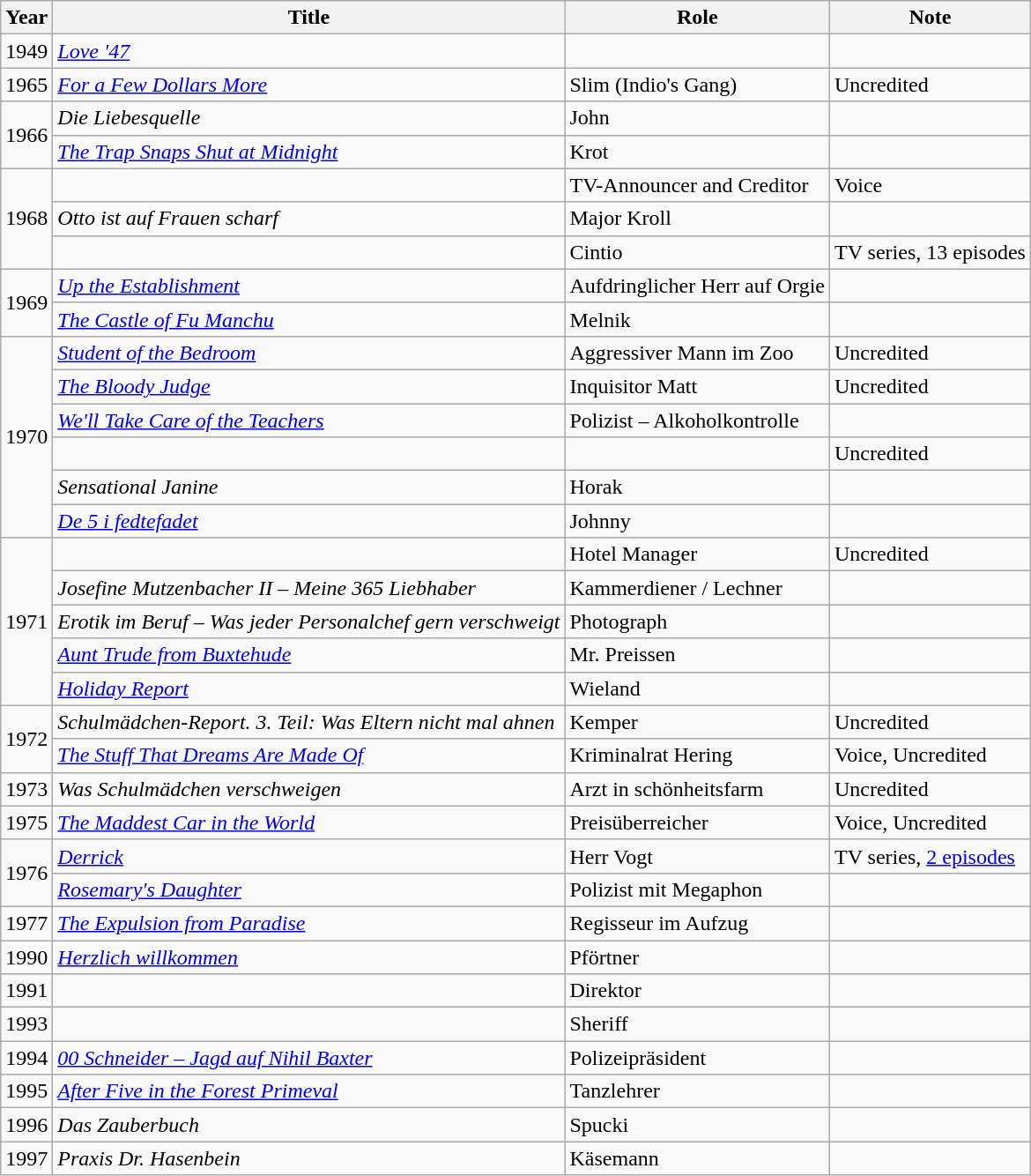<table class="wikitable sortable plainrowheaders">
<tr>
<th scope="col">Year</th>
<th scope="col">Title</th>
<th scope="col">Role</th>
<th scope=”col”>Note</th>
</tr>
<tr>
<td>1949</td>
<td><em><a href='#'>Love '47</a></em></td>
<td></td>
<td></td>
</tr>
<tr>
<td>1965</td>
<td><em><a href='#'>For a Few Dollars More</a></em></td>
<td>Slim (Indio's Gang)</td>
<td>Uncredited</td>
</tr>
<tr>
<td rowspan=2>1966</td>
<td><em>Die Liebesquelle</em></td>
<td>John</td>
<td></td>
</tr>
<tr>
<td><em><a href='#'>The Trap Snaps Shut at Midnight</a></em></td>
<td>Krot</td>
<td></td>
</tr>
<tr>
<td rowspan=3>1968</td>
<td><em></em></td>
<td>TV-Announcer and Creditor</td>
<td>Voice</td>
</tr>
<tr>
<td><em>Otto ist auf Frauen scharf</em></td>
<td>Major Kroll</td>
<td></td>
</tr>
<tr>
<td><em></em></td>
<td>Cintio</td>
<td>TV series, 13 episodes</td>
</tr>
<tr>
<td rowspan=2>1969</td>
<td><em><a href='#'>Up the Establishment</a></em></td>
<td>Aufdringlicher Herr auf Orgie</td>
<td></td>
</tr>
<tr>
<td><em><a href='#'>The Castle of Fu Manchu</a></em></td>
<td>Melnik</td>
<td></td>
</tr>
<tr>
<td rowspan=6>1970</td>
<td><em><a href='#'>Student of the Bedroom</a></em></td>
<td>Aggressiver Mann im Zoo</td>
<td>Uncredited</td>
</tr>
<tr>
<td><em><a href='#'>The Bloody Judge</a></em></td>
<td>Inquisitor Matt</td>
<td>Uncredited</td>
</tr>
<tr>
<td><em><a href='#'>We'll Take Care of the Teachers</a></em></td>
<td>Polizist – Alkoholkontrolle</td>
<td></td>
</tr>
<tr>
<td><em></em></td>
<td></td>
<td>Uncredited</td>
</tr>
<tr>
<td><em>Sensational Janine</em></td>
<td>Horak</td>
<td></td>
</tr>
<tr>
<td><em><a href='#'>De 5 i fedtefadet</a></em></td>
<td>Johnny</td>
<td></td>
</tr>
<tr>
<td rowspan=5>1971</td>
<td><em></em></td>
<td>Hotel Manager</td>
<td>Uncredited</td>
</tr>
<tr>
<td><em>Josefine Mutzenbacher II – Meine 365 Liebhaber</em></td>
<td>Kammerdiener / Lechner</td>
<td></td>
</tr>
<tr>
<td><em>Erotik im Beruf – Was jeder Personalchef gern verschweigt</em></td>
<td>Photograph</td>
<td></td>
</tr>
<tr>
<td><em><a href='#'>Aunt Trude from Buxtehude</a></em></td>
<td>Mr. Preissen</td>
<td></td>
</tr>
<tr>
<td><em><a href='#'>Holiday Report</a></em></td>
<td>Wieland</td>
<td></td>
</tr>
<tr>
<td rowspan=2>1972</td>
<td><em>Schulmädchen-Report. 3. Teil: Was Eltern nicht mal ahnen</em></td>
<td>Kemper</td>
<td>Uncredited</td>
</tr>
<tr>
<td><em><a href='#'>The Stuff That Dreams Are Made Of</a></em></td>
<td>Kriminalrat Hering</td>
<td>Voice, Uncredited</td>
</tr>
<tr>
<td>1973</td>
<td><em>Was Schulmädchen verschweigen</em></td>
<td>Arzt in schönheitsfarm</td>
<td>Uncredited</td>
</tr>
<tr>
<td>1975</td>
<td><em><a href='#'>The Maddest Car in the World</a></em></td>
<td>Preisüberreicher</td>
<td>Voice, Uncredited</td>
</tr>
<tr>
<td rowspan=2>1976</td>
<td><em><a href='#'>Derrick</a></em></td>
<td>Herr Vogt</td>
<td>TV series, <a href='#'>2 episodes</a></td>
</tr>
<tr>
<td><em><a href='#'>Rosemary's Daughter</a></em></td>
<td>Polizist mit Megaphon</td>
<td></td>
</tr>
<tr>
<td>1977</td>
<td><em><a href='#'>The Expulsion from Paradise</a></em></td>
<td>Regisseur im Aufzug</td>
<td></td>
</tr>
<tr>
<td>1990</td>
<td><em><a href='#'>Herzlich willkommen</a></em></td>
<td>Pförtner</td>
<td></td>
</tr>
<tr>
<td>1991</td>
<td><em></em></td>
<td>Direktor</td>
<td></td>
</tr>
<tr>
<td>1993</td>
<td><em></em></td>
<td>Sheriff</td>
<td></td>
</tr>
<tr>
<td>1994</td>
<td><em><a href='#'>00 Schneider – Jagd auf Nihil Baxter</a></em></td>
<td>Polizeipräsident</td>
<td></td>
</tr>
<tr>
<td>1995</td>
<td><em><a href='#'>After Five in the Forest Primeval</a></em></td>
<td>Tanzlehrer</td>
<td></td>
</tr>
<tr>
<td>1996</td>
<td><em>Das Zauberbuch</em></td>
<td>Spucki</td>
<td></td>
</tr>
<tr>
<td>1997</td>
<td><em>Praxis Dr. Hasenbein</em></td>
<td>Käsemann</td>
<td></td>
</tr>
</table>
